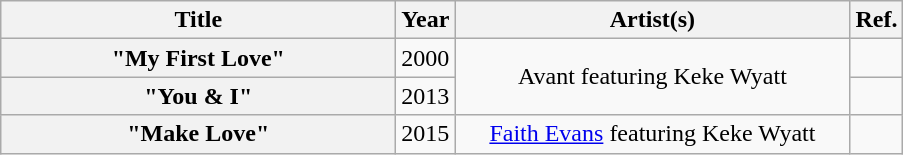<table class="wikitable plainrowheaders" style="text-align:center;">
<tr>
<th scope="col" style="width:16em;">Title</th>
<th scope="col">Year</th>
<th scope="col" style="width:16em;">Artist(s)</th>
<th scope="col">Ref.</th>
</tr>
<tr>
<th scope="row">"My First Love"</th>
<td>2000</td>
<td rowspan="2">Avant featuring Keke Wyatt</td>
<td></td>
</tr>
<tr>
<th scope="row">"You & I"</th>
<td>2013</td>
<td></td>
</tr>
<tr>
<th scope="row">"Make Love"</th>
<td>2015</td>
<td><a href='#'>Faith Evans</a> featuring Keke Wyatt</td>
<td></td>
</tr>
</table>
